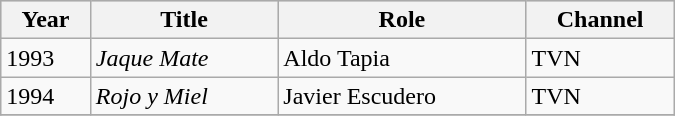<table class=wikitable width=450px>
<tr bgcolor="#CCCCCC" align="center">
<th>Year</th>
<th>Title</th>
<th>Role</th>
<th>Channel</th>
</tr>
<tr>
<td>1993</td>
<td><em>Jaque Mate</em></td>
<td>Aldo Tapia</td>
<td>TVN</td>
</tr>
<tr>
<td>1994</td>
<td><em>Rojo y Miel</em></td>
<td>Javier Escudero</td>
<td>TVN</td>
</tr>
<tr>
</tr>
</table>
